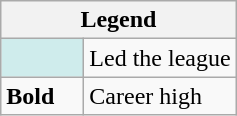<table class="wikitable">
<tr>
<th colspan="2">Legend</th>
</tr>
<tr>
<td style="background:#cfecec; width:3em;"></td>
<td>Led the league</td>
</tr>
<tr>
<td><strong>Bold</strong></td>
<td>Career high</td>
</tr>
</table>
